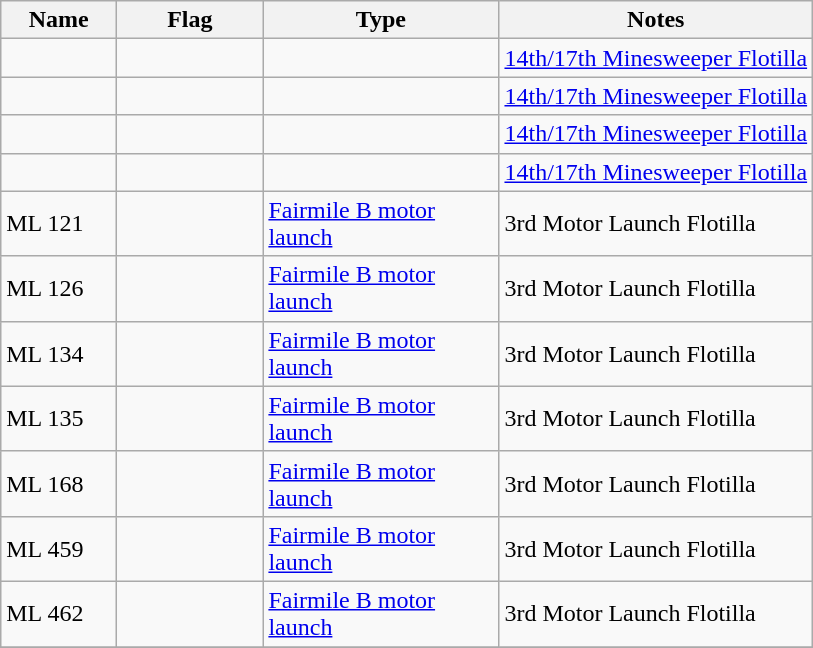<table class="wikitable sortable">
<tr>
<th scope="col" width="70px">Name</th>
<th scope="col" width="90px">Flag</th>
<th scope="col" width="150px">Type</th>
<th>Notes</th>
</tr>
<tr>
<td></td>
<td></td>
<td></td>
<td><a href='#'>14th/17th Minesweeper Flotilla</a></td>
</tr>
<tr>
<td></td>
<td></td>
<td></td>
<td><a href='#'>14th/17th Minesweeper Flotilla</a></td>
</tr>
<tr>
<td></td>
<td></td>
<td></td>
<td><a href='#'>14th/17th Minesweeper Flotilla</a></td>
</tr>
<tr>
<td></td>
<td></td>
<td></td>
<td><a href='#'>14th/17th Minesweeper Flotilla</a></td>
</tr>
<tr>
<td>ML 121</td>
<td></td>
<td><a href='#'>Fairmile B motor launch</a></td>
<td>3rd Motor Launch Flotilla</td>
</tr>
<tr>
<td>ML 126</td>
<td></td>
<td><a href='#'>Fairmile B motor launch</a></td>
<td>3rd Motor Launch Flotilla</td>
</tr>
<tr>
<td>ML 134</td>
<td></td>
<td><a href='#'>Fairmile B motor launch</a></td>
<td>3rd Motor Launch Flotilla</td>
</tr>
<tr>
<td>ML 135</td>
<td></td>
<td><a href='#'>Fairmile B motor launch</a></td>
<td>3rd Motor Launch Flotilla</td>
</tr>
<tr>
<td>ML 168</td>
<td></td>
<td><a href='#'>Fairmile B motor launch</a></td>
<td>3rd Motor Launch Flotilla</td>
</tr>
<tr>
<td>ML 459</td>
<td></td>
<td><a href='#'>Fairmile B motor launch</a></td>
<td>3rd Motor Launch Flotilla</td>
</tr>
<tr>
<td>ML 462</td>
<td></td>
<td><a href='#'>Fairmile B motor launch</a></td>
<td>3rd Motor Launch Flotilla</td>
</tr>
<tr>
</tr>
</table>
